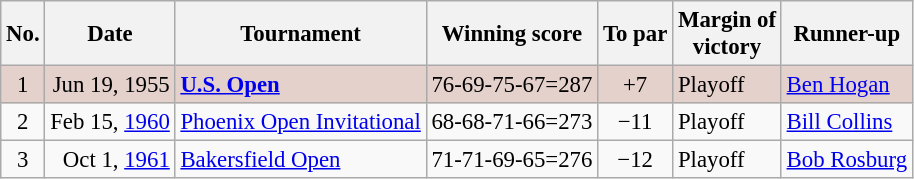<table class="wikitable" style="font-size:95%;">
<tr>
<th>No.</th>
<th>Date</th>
<th>Tournament</th>
<th>Winning score</th>
<th>To par</th>
<th>Margin of<br>victory</th>
<th>Runner-up</th>
</tr>
<tr style="background:#e5d1cb;">
<td align=center>1</td>
<td align=right>Jun 19, 1955</td>
<td><strong><a href='#'>U.S. Open</a></strong></td>
<td align=right>76-69-75-67=287</td>
<td align=center>+7</td>
<td>Playoff</td>
<td> <a href='#'>Ben Hogan</a></td>
</tr>
<tr>
<td align=center>2</td>
<td align=right>Feb 15, <a href='#'>1960</a></td>
<td><a href='#'>Phoenix Open Invitational</a></td>
<td align=right>68-68-71-66=273</td>
<td align=center>−11</td>
<td>Playoff</td>
<td> <a href='#'>Bill Collins</a></td>
</tr>
<tr>
<td align=center>3</td>
<td align=right>Oct 1, <a href='#'>1961</a></td>
<td><a href='#'>Bakersfield Open</a></td>
<td align=right>71-71-69-65=276</td>
<td align=center>−12</td>
<td>Playoff</td>
<td> <a href='#'>Bob Rosburg</a></td>
</tr>
</table>
